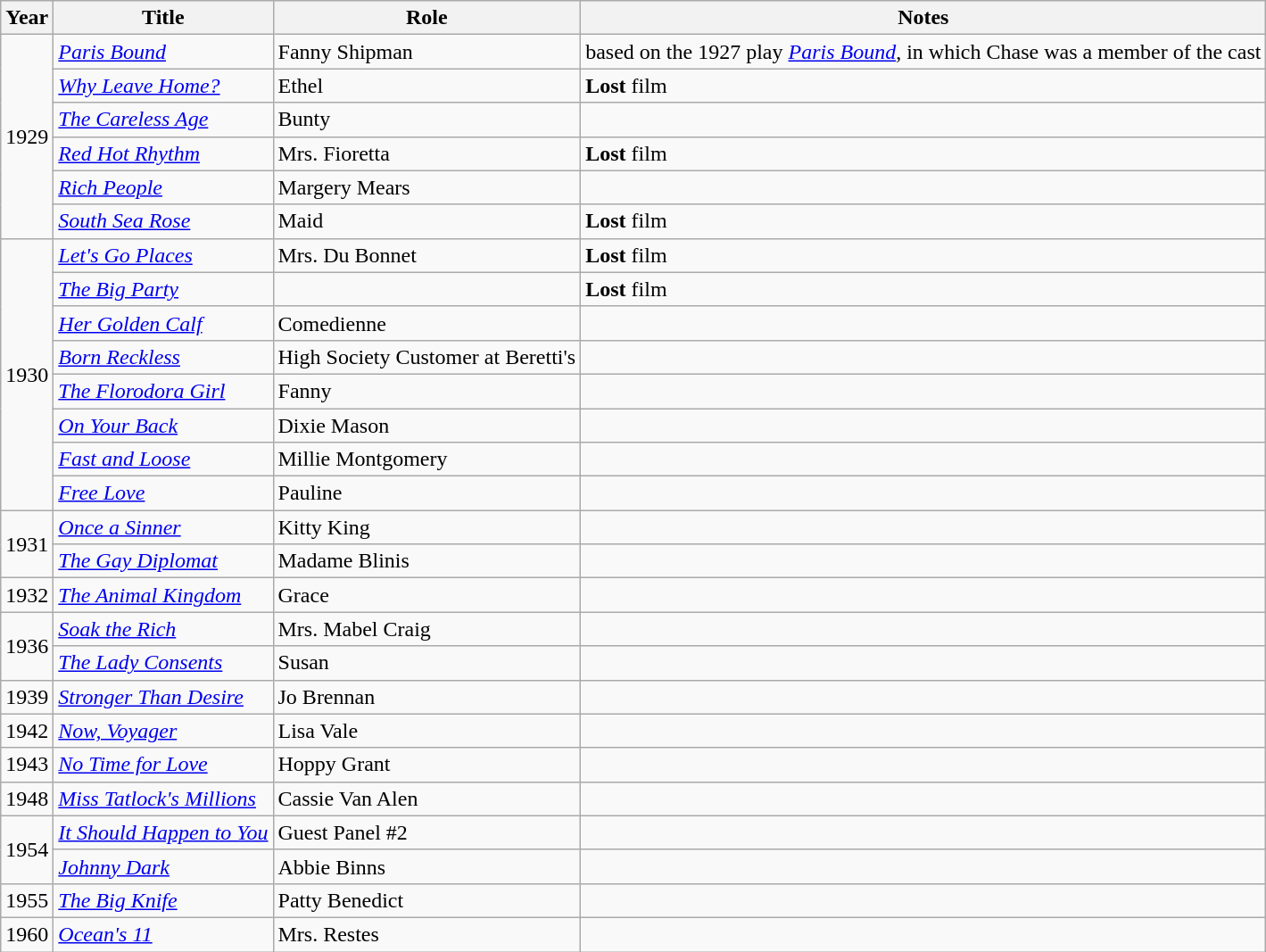<table class="wikitable">
<tr>
<th>Year</th>
<th>Title</th>
<th>Role</th>
<th>Notes</th>
</tr>
<tr>
<td rowspan=6>1929</td>
<td><em><a href='#'>Paris Bound</a></em></td>
<td>Fanny Shipman</td>
<td>based on the 1927 play <em><a href='#'>Paris Bound</a></em>, in which Chase was a member of the cast</td>
</tr>
<tr>
<td><em><a href='#'>Why Leave Home?</a></em></td>
<td>Ethel</td>
<td><strong>Lost</strong> film</td>
</tr>
<tr>
<td><em><a href='#'>The Careless Age</a></em></td>
<td>Bunty</td>
<td></td>
</tr>
<tr>
<td><em><a href='#'>Red Hot Rhythm</a></em></td>
<td>Mrs. Fioretta</td>
<td><strong>Lost</strong> film</td>
</tr>
<tr>
<td><em><a href='#'>Rich People</a></em></td>
<td>Margery Mears</td>
<td></td>
</tr>
<tr>
<td><em><a href='#'>South Sea Rose</a></em></td>
<td>Maid</td>
<td><strong>Lost</strong> film</td>
</tr>
<tr>
<td rowspan=8>1930</td>
<td><em><a href='#'>Let's Go Places</a></em></td>
<td>Mrs. Du Bonnet</td>
<td><strong>Lost</strong> film</td>
</tr>
<tr>
<td><em><a href='#'>The Big Party</a></em></td>
<td></td>
<td><strong>Lost</strong> film</td>
</tr>
<tr>
<td><em><a href='#'>Her Golden Calf</a></em></td>
<td>Comedienne</td>
<td></td>
</tr>
<tr>
<td><em><a href='#'>Born Reckless</a></em></td>
<td>High Society Customer at Beretti's</td>
<td></td>
</tr>
<tr>
<td><em><a href='#'>The Florodora Girl</a></em></td>
<td>Fanny</td>
<td></td>
</tr>
<tr>
<td><em><a href='#'>On Your Back</a></em></td>
<td>Dixie Mason</td>
<td></td>
</tr>
<tr>
<td><em><a href='#'>Fast and Loose</a></em></td>
<td>Millie Montgomery</td>
<td></td>
</tr>
<tr>
<td><em><a href='#'>Free Love</a></em></td>
<td>Pauline</td>
<td></td>
</tr>
<tr>
<td rowspan=2>1931</td>
<td><em><a href='#'>Once a Sinner</a></em></td>
<td>Kitty King</td>
<td></td>
</tr>
<tr>
<td><em><a href='#'>The Gay Diplomat</a></em></td>
<td>Madame Blinis</td>
<td></td>
</tr>
<tr>
<td>1932</td>
<td><em><a href='#'>The Animal Kingdom</a></em></td>
<td>Grace</td>
<td></td>
</tr>
<tr>
<td rowspan=2>1936</td>
<td><em><a href='#'>Soak the Rich</a></em></td>
<td>Mrs. Mabel Craig</td>
<td></td>
</tr>
<tr>
<td><em><a href='#'>The Lady Consents</a></em></td>
<td>Susan</td>
<td></td>
</tr>
<tr>
<td>1939</td>
<td><em><a href='#'>Stronger Than Desire</a></em></td>
<td>Jo Brennan</td>
<td></td>
</tr>
<tr>
<td>1942</td>
<td><em><a href='#'>Now, Voyager</a></em></td>
<td>Lisa Vale</td>
<td></td>
</tr>
<tr>
<td>1943</td>
<td><em><a href='#'>No Time for Love</a></em></td>
<td>Hoppy Grant</td>
<td></td>
</tr>
<tr>
<td>1948</td>
<td><em><a href='#'>Miss Tatlock's Millions</a></em></td>
<td>Cassie Van Alen</td>
<td></td>
</tr>
<tr>
<td rowspan=2>1954</td>
<td><em><a href='#'>It Should Happen to You</a></em></td>
<td>Guest Panel #2</td>
<td></td>
</tr>
<tr>
<td><em><a href='#'>Johnny Dark</a></em></td>
<td>Abbie Binns</td>
<td></td>
</tr>
<tr>
<td>1955</td>
<td><em><a href='#'>The Big Knife</a></em></td>
<td>Patty Benedict</td>
<td></td>
</tr>
<tr>
<td>1960</td>
<td><em><a href='#'>Ocean's 11</a></em></td>
<td>Mrs. Restes</td>
<td></td>
</tr>
</table>
